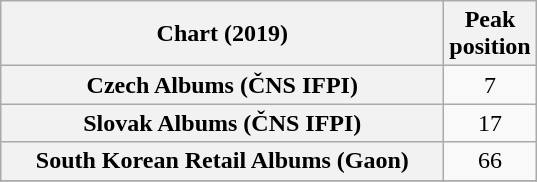<table class="wikitable sortable plainrowheaders" style="text-align:center">
<tr>
<th scope="col" style="width:18em;">Chart (2019)</th>
<th scope="col">Peak<br>position</th>
</tr>
<tr>
<th scope="row">Czech Albums (ČNS IFPI)</th>
<td>7</td>
</tr>
<tr>
<th scope="row">Slovak Albums (ČNS IFPI)</th>
<td>17</td>
</tr>
<tr>
<th scope="row">South Korean Retail Albums (Gaon)</th>
<td>66</td>
</tr>
<tr>
</tr>
</table>
